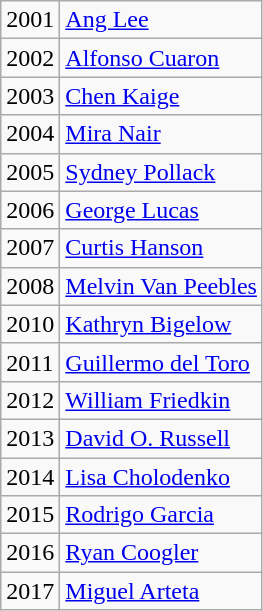<table class="wikitable">
<tr>
<td>2001</td>
<td><a href='#'>Ang Lee</a></td>
</tr>
<tr>
<td>2002</td>
<td><a href='#'>Alfonso Cuaron</a></td>
</tr>
<tr>
<td>2003</td>
<td><a href='#'>Chen Kaige</a></td>
</tr>
<tr>
<td>2004</td>
<td><a href='#'>Mira Nair</a></td>
</tr>
<tr>
<td>2005</td>
<td><a href='#'>Sydney Pollack</a></td>
</tr>
<tr>
<td>2006</td>
<td><a href='#'>George Lucas</a></td>
</tr>
<tr>
<td>2007</td>
<td><a href='#'>Curtis Hanson</a></td>
</tr>
<tr>
<td>2008</td>
<td><a href='#'>Melvin Van Peebles</a></td>
</tr>
<tr>
<td>2010</td>
<td><a href='#'>Kathryn Bigelow</a></td>
</tr>
<tr>
<td>2011</td>
<td><a href='#'>Guillermo del Toro</a></td>
</tr>
<tr>
<td>2012</td>
<td><a href='#'>William Friedkin</a></td>
</tr>
<tr>
<td>2013</td>
<td><a href='#'>David O. Russell</a></td>
</tr>
<tr>
<td>2014</td>
<td><a href='#'>Lisa Cholodenko</a></td>
</tr>
<tr>
<td>2015</td>
<td><a href='#'>Rodrigo Garcia</a></td>
</tr>
<tr>
<td>2016</td>
<td><a href='#'>Ryan Coogler</a></td>
</tr>
<tr>
<td>2017</td>
<td><a href='#'>Miguel Arteta</a></td>
</tr>
</table>
